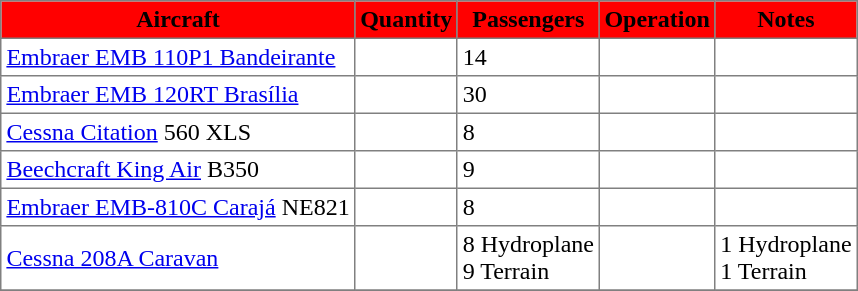<table class="toccolours" border="1" cellpadding="3" style="margin:1em auto; border-collapse:collapse">
<tr bgcolor=red>
<th>Aircraft</th>
<th>Quantity</th>
<th>Passengers</th>
<th>Operation</th>
<th>Notes</th>
</tr>
<tr>
<td><a href='#'>Embraer EMB 110P1 Bandeirante</a></td>
<td></td>
<td>14</td>
<td></td>
<td></td>
</tr>
<tr>
<td><a href='#'>Embraer EMB 120RT Brasília</a></td>
<td></td>
<td>30</td>
<td></td>
<td></td>
</tr>
<tr>
<td><a href='#'>Cessna Citation</a> 560 XLS</td>
<td></td>
<td>8</td>
<td></td>
<td></td>
</tr>
<tr>
<td><a href='#'>Beechcraft King Air</a> B350</td>
<td></td>
<td>9</td>
<td></td>
<td></td>
</tr>
<tr>
<td><a href='#'>Embraer EMB-810C Carajá</a> NE821</td>
<td></td>
<td>8</td>
<td></td>
<td></td>
</tr>
<tr>
<td><a href='#'>Cessna 208A Caravan</a></td>
<td></td>
<td>8 Hydroplane<br>9 Terrain</td>
<td></td>
<td>1 Hydroplane<br>1 Terrain</td>
</tr>
<tr>
</tr>
</table>
